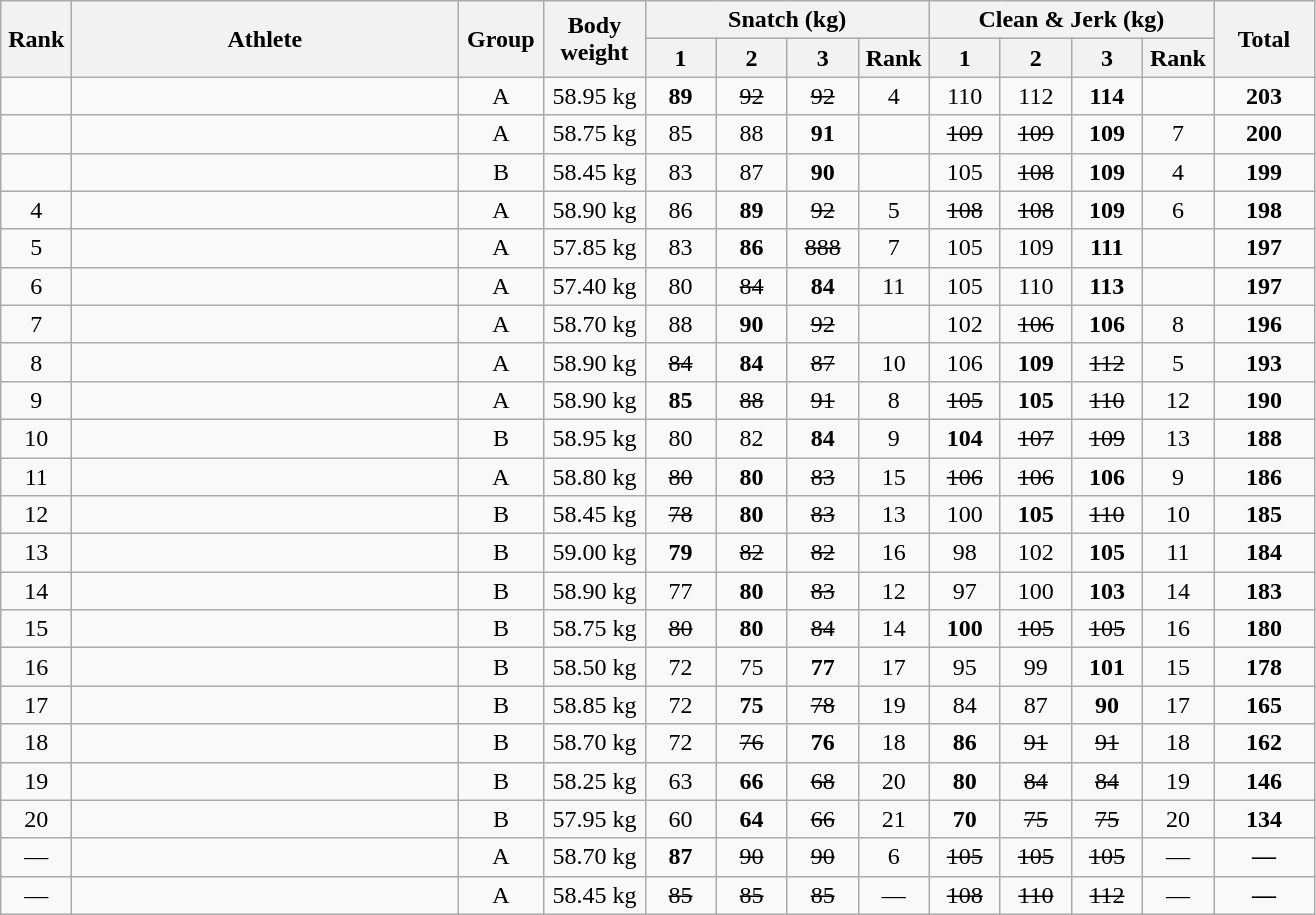<table class = "wikitable" style="text-align:center;">
<tr>
<th rowspan=2 width=40>Rank</th>
<th rowspan=2 width=250>Athlete</th>
<th rowspan=2 width=50>Group</th>
<th rowspan=2 width=60>Body weight</th>
<th colspan=4>Snatch (kg)</th>
<th colspan=4>Clean & Jerk (kg)</th>
<th rowspan=2 width=60>Total</th>
</tr>
<tr>
<th width=40>1</th>
<th width=40>2</th>
<th width=40>3</th>
<th width=40>Rank</th>
<th width=40>1</th>
<th width=40>2</th>
<th width=40>3</th>
<th width=40>Rank</th>
</tr>
<tr>
<td></td>
<td align=left></td>
<td>A</td>
<td>58.95 kg</td>
<td><strong>89</strong></td>
<td><s>92</s></td>
<td><s>92</s></td>
<td>4</td>
<td>110</td>
<td>112</td>
<td><strong>114</strong></td>
<td></td>
<td><strong>203</strong></td>
</tr>
<tr>
<td></td>
<td align=left></td>
<td>A</td>
<td>58.75 kg</td>
<td>85</td>
<td>88</td>
<td><strong>91</strong></td>
<td></td>
<td><s>109</s></td>
<td><s>109</s></td>
<td><strong>109</strong></td>
<td>7</td>
<td><strong>200</strong></td>
</tr>
<tr>
<td></td>
<td align=left></td>
<td>B</td>
<td>58.45 kg</td>
<td>83</td>
<td>87</td>
<td><strong>90</strong></td>
<td></td>
<td>105</td>
<td><s>108</s></td>
<td><strong>109</strong></td>
<td>4</td>
<td><strong>199</strong></td>
</tr>
<tr>
<td>4</td>
<td align=left></td>
<td>A</td>
<td>58.90 kg</td>
<td>86</td>
<td><strong>89</strong></td>
<td><s>92</s></td>
<td>5</td>
<td><s>108</s></td>
<td><s>108</s></td>
<td><strong>109</strong></td>
<td>6</td>
<td><strong>198</strong></td>
</tr>
<tr>
<td>5</td>
<td align=left></td>
<td>A</td>
<td>57.85 kg</td>
<td>83</td>
<td><strong>86</strong></td>
<td><s>888</s></td>
<td>7</td>
<td>105</td>
<td>109</td>
<td><strong>111</strong></td>
<td></td>
<td><strong>197</strong></td>
</tr>
<tr>
<td>6</td>
<td align=left></td>
<td>A</td>
<td>57.40 kg</td>
<td>80</td>
<td><s>84</s></td>
<td><strong>84</strong></td>
<td>11</td>
<td>105</td>
<td>110</td>
<td><strong>113</strong></td>
<td></td>
<td><strong>197</strong></td>
</tr>
<tr>
<td>7</td>
<td align=left></td>
<td>A</td>
<td>58.70 kg</td>
<td>88</td>
<td><strong>90</strong></td>
<td><s>92</s></td>
<td></td>
<td>102</td>
<td><s>106</s></td>
<td><strong>106</strong></td>
<td>8</td>
<td><strong>196</strong></td>
</tr>
<tr>
<td>8</td>
<td align=left></td>
<td>A</td>
<td>58.90 kg</td>
<td><s>84</s></td>
<td><strong>84</strong></td>
<td><s>87</s></td>
<td>10</td>
<td>106</td>
<td><strong>109</strong></td>
<td><s>112</s></td>
<td>5</td>
<td><strong>193</strong></td>
</tr>
<tr>
<td>9</td>
<td align=left></td>
<td>A</td>
<td>58.90 kg</td>
<td><strong>85</strong></td>
<td><s>88</s></td>
<td><s>91</s></td>
<td>8</td>
<td><s>105</s></td>
<td><strong>105</strong></td>
<td><s>110</s></td>
<td>12</td>
<td><strong>190</strong></td>
</tr>
<tr>
<td>10</td>
<td align=left></td>
<td>B</td>
<td>58.95 kg</td>
<td>80</td>
<td>82</td>
<td><strong>84</strong></td>
<td>9</td>
<td><strong>104</strong></td>
<td><s>107</s></td>
<td><s>109</s></td>
<td>13</td>
<td><strong>188</strong></td>
</tr>
<tr>
<td>11</td>
<td align=left></td>
<td>A</td>
<td>58.80 kg</td>
<td><s>80</s></td>
<td><strong>80</strong></td>
<td><s>83</s></td>
<td>15</td>
<td><s>106</s></td>
<td><s>106</s></td>
<td><strong>106</strong></td>
<td>9</td>
<td><strong>186</strong></td>
</tr>
<tr>
<td>12</td>
<td align=left></td>
<td>B</td>
<td>58.45 kg</td>
<td><s>78</s></td>
<td><strong>80</strong></td>
<td><s>83</s></td>
<td>13</td>
<td>100</td>
<td><strong>105</strong></td>
<td><s>110</s></td>
<td>10</td>
<td><strong>185</strong></td>
</tr>
<tr>
<td>13</td>
<td align=left></td>
<td>B</td>
<td>59.00 kg</td>
<td><strong>79</strong></td>
<td><s>82</s></td>
<td><s>82</s></td>
<td>16</td>
<td>98</td>
<td>102</td>
<td><strong>105</strong></td>
<td>11</td>
<td><strong>184</strong></td>
</tr>
<tr>
<td>14</td>
<td align=left></td>
<td>B</td>
<td>58.90 kg</td>
<td>77</td>
<td><strong>80</strong></td>
<td><s>83</s></td>
<td>12</td>
<td>97</td>
<td>100</td>
<td><strong>103</strong></td>
<td>14</td>
<td><strong>183</strong></td>
</tr>
<tr>
<td>15</td>
<td align=left></td>
<td>B</td>
<td>58.75 kg</td>
<td><s>80</s></td>
<td><strong>80</strong></td>
<td><s>84</s></td>
<td>14</td>
<td><strong>100</strong></td>
<td><s>105</s></td>
<td><s>105</s></td>
<td>16</td>
<td><strong>180</strong></td>
</tr>
<tr>
<td>16</td>
<td align=left></td>
<td>B</td>
<td>58.50 kg</td>
<td>72</td>
<td>75</td>
<td><strong>77</strong></td>
<td>17</td>
<td>95</td>
<td>99</td>
<td><strong>101</strong></td>
<td>15</td>
<td><strong>178</strong></td>
</tr>
<tr>
<td>17</td>
<td align=left></td>
<td>B</td>
<td>58.85 kg</td>
<td>72</td>
<td><strong>75</strong></td>
<td><s>78</s></td>
<td>19</td>
<td>84</td>
<td>87</td>
<td><strong>90</strong></td>
<td>17</td>
<td><strong>165</strong></td>
</tr>
<tr>
<td>18</td>
<td align=left></td>
<td>B</td>
<td>58.70 kg</td>
<td>72</td>
<td><s>76</s></td>
<td><strong>76</strong></td>
<td>18</td>
<td><strong>86</strong></td>
<td><s>91</s></td>
<td><s>91</s></td>
<td>18</td>
<td><strong>162</strong></td>
</tr>
<tr>
<td>19</td>
<td align=left></td>
<td>B</td>
<td>58.25 kg</td>
<td>63</td>
<td><strong>66</strong></td>
<td><s>68</s></td>
<td>20</td>
<td><strong>80</strong></td>
<td><s>84</s></td>
<td><s>84</s></td>
<td>19</td>
<td><strong>146</strong></td>
</tr>
<tr>
<td>20</td>
<td align=left></td>
<td>B</td>
<td>57.95 kg</td>
<td>60</td>
<td><strong>64</strong></td>
<td><s>66</s></td>
<td>21</td>
<td><strong>70</strong></td>
<td><s>75</s></td>
<td><s>75</s></td>
<td>20</td>
<td><strong>134</strong></td>
</tr>
<tr>
<td>—</td>
<td align=left></td>
<td>A</td>
<td>58.70 kg</td>
<td><strong>87</strong></td>
<td><s>90</s></td>
<td><s>90</s></td>
<td>6</td>
<td><s>105</s></td>
<td><s>105</s></td>
<td><s>105</s></td>
<td>—</td>
<td><strong>—</strong></td>
</tr>
<tr>
<td>—</td>
<td align=left></td>
<td>A</td>
<td>58.45 kg</td>
<td><s>85</s></td>
<td><s>85</s></td>
<td><s>85</s></td>
<td>—</td>
<td><s>108</s></td>
<td><s>110</s></td>
<td><s>112</s></td>
<td>—</td>
<td><strong>—</strong></td>
</tr>
</table>
